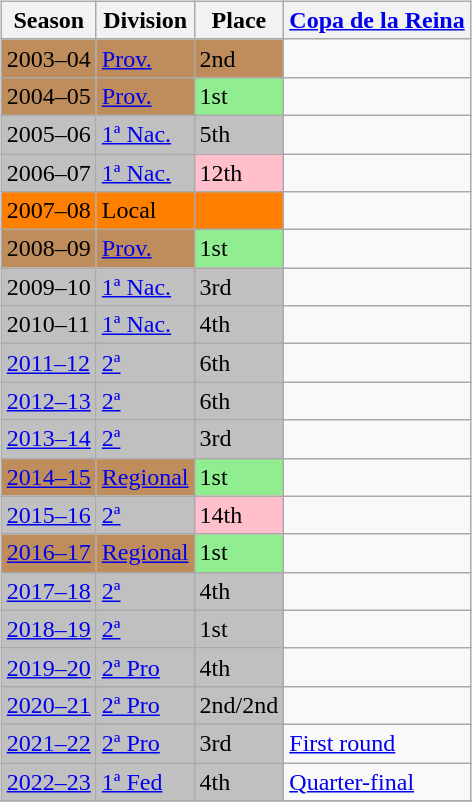<table>
<tr>
<td valign="top" width=0%><br><table class="wikitable">
<tr style="background:#f0f6fa;">
<th>Season</th>
<th>Division</th>
<th>Place</th>
<th><a href='#'>Copa de la Reina</a></th>
</tr>
<tr>
<td style="background:#BF8D5B;">2003–04</td>
<td style="background:#BF8D5B;"><a href='#'>Prov.</a></td>
<td style="background:#BF8D5B;">2nd</td>
<td></td>
</tr>
<tr>
<td style="background:#BF8D5B;">2004–05</td>
<td style="background:#BF8D5B;"><a href='#'>Prov.</a></td>
<td style="background:lightgreen">1st</td>
<td></td>
</tr>
<tr>
<td style="background:silver;">2005–06</td>
<td style="background:silver;"><a href='#'>1ª Nac.</a></td>
<td style="background:silver;">5th</td>
<td></td>
</tr>
<tr>
<td style="background:silver;">2006–07</td>
<td style="background:silver;"><a href='#'>1ª Nac.</a></td>
<td style="background:pink;">12th</td>
<td></td>
</tr>
<tr>
<td style="background:#FF7F00;">2007–08</td>
<td style="background:#FF7F00;">Local</td>
<td style="background:#FF7F00;"></td>
<td></td>
</tr>
<tr>
<td style="background:#BF8D5B;">2008–09</td>
<td style="background:#BF8D5B;"><a href='#'>Prov.</a></td>
<td style="background:lightgreen">1st</td>
<td></td>
</tr>
<tr>
<td style="background:silver;">2009–10</td>
<td style="background:silver;"><a href='#'>1ª Nac.</a></td>
<td style="background:silver;">3rd</td>
<td></td>
</tr>
<tr>
<td style="background:silver;">2010–11</td>
<td style="background:silver;"><a href='#'>1ª Nac.</a></td>
<td style="background:silver;">4th</td>
<td></td>
</tr>
<tr>
<td style="background:silver;"><a href='#'>2011–12</a></td>
<td style="background:silver;"><a href='#'>2ª</a></td>
<td style="background:silver;">6th</td>
<td></td>
</tr>
<tr>
<td style="background:silver;"><a href='#'>2012–13</a></td>
<td style="background:silver;"><a href='#'>2ª</a></td>
<td style="background:silver;">6th</td>
<td></td>
</tr>
<tr>
<td style="background:silver;"><a href='#'>2013–14</a></td>
<td style="background:silver;"><a href='#'>2ª</a></td>
<td style="background:silver;">3rd</td>
<td></td>
</tr>
<tr>
<td style="background:#BF8D5B;"><a href='#'>2014–15</a></td>
<td style="background:#BF8D5B;"><a href='#'>Regional</a></td>
<td style="background:lightgreen;">1st</td>
<td></td>
</tr>
<tr>
<td style="background:silver;"><a href='#'>2015–16</a></td>
<td style="background:silver;"><a href='#'>2ª</a></td>
<td style="background:pink;">14th</td>
<td></td>
</tr>
<tr>
<td style="background:#BF8D5B;"><a href='#'>2016–17</a></td>
<td style="background:#BF8D5B;"><a href='#'>Regional</a></td>
<td style="background:lightgreen;">1st</td>
<td></td>
</tr>
<tr>
<td style="background:silver;"><a href='#'>2017–18</a></td>
<td style="background:silver;"><a href='#'>2ª</a></td>
<td style="background:silver;">4th</td>
<td></td>
</tr>
<tr>
<td style="background:silver;"><a href='#'>2018–19</a></td>
<td style="background:silver;"><a href='#'>2ª</a></td>
<td style="background:silver;">1st</td>
<td></td>
</tr>
<tr>
<td style="background:silver;"><a href='#'>2019–20</a></td>
<td style="background:silver;"><a href='#'>2ª Pro</a></td>
<td style="background:silver;">4th</td>
<td></td>
</tr>
<tr>
<td style="background:silver;"><a href='#'>2020–21</a></td>
<td style="background:silver;"><a href='#'>2ª Pro</a></td>
<td style="background:silver;">2nd/2nd</td>
<td></td>
</tr>
<tr>
<td style="background:silver;"><a href='#'>2021–22</a></td>
<td style="background:silver;"><a href='#'>2ª Pro</a></td>
<td style="background:silver;">3rd</td>
<td><a href='#'>First round</a></td>
</tr>
<tr>
<td style="background:silver;"><a href='#'>2022–23</a></td>
<td style="background:silver;"><a href='#'>1ª Fed</a></td>
<td style="background:silver;">4th</td>
<td><a href='#'>Quarter-final</a></td>
</tr>
<tr>
</tr>
</table>
</td>
</tr>
</table>
